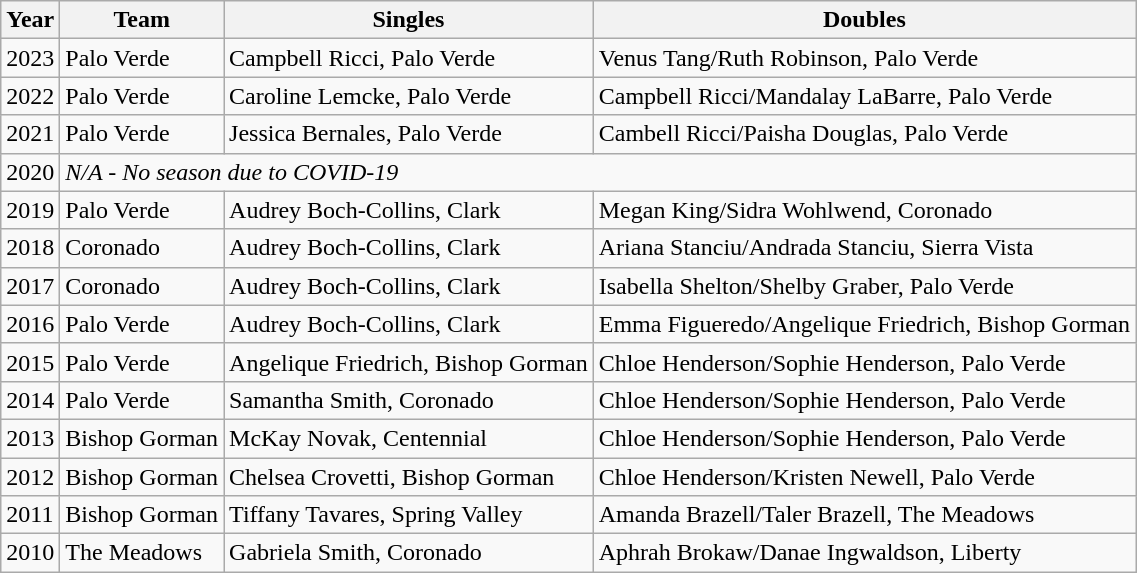<table class="wikitable">
<tr>
<th>Year</th>
<th>Team</th>
<th>Singles</th>
<th>Doubles</th>
</tr>
<tr>
<td>2023</td>
<td>Palo Verde</td>
<td>Campbell Ricci, Palo Verde</td>
<td>Venus Tang/Ruth Robinson, Palo Verde</td>
</tr>
<tr>
<td>2022</td>
<td>Palo Verde</td>
<td>Caroline Lemcke, Palo Verde</td>
<td>Campbell Ricci/Mandalay LaBarre, Palo Verde</td>
</tr>
<tr>
<td>2021</td>
<td>Palo Verde</td>
<td>Jessica Bernales, Palo Verde</td>
<td>Cambell Ricci/Paisha Douglas, Palo Verde</td>
</tr>
<tr>
<td>2020</td>
<td colspan="3"><em>N/A - No season due to COVID-19</em></td>
</tr>
<tr>
<td>2019</td>
<td>Palo Verde</td>
<td>Audrey Boch-Collins, Clark</td>
<td>Megan King/Sidra Wohlwend, Coronado</td>
</tr>
<tr>
<td>2018</td>
<td>Coronado</td>
<td>Audrey Boch-Collins, Clark</td>
<td>Ariana Stanciu/Andrada Stanciu, Sierra Vista</td>
</tr>
<tr>
<td>2017</td>
<td>Coronado</td>
<td>Audrey Boch-Collins, Clark</td>
<td>Isabella Shelton/Shelby Graber, Palo Verde</td>
</tr>
<tr>
<td>2016</td>
<td>Palo Verde</td>
<td>Audrey Boch-Collins, Clark</td>
<td>Emma Figueredo/Angelique Friedrich, Bishop Gorman</td>
</tr>
<tr>
<td>2015</td>
<td>Palo Verde</td>
<td>Angelique Friedrich, Bishop Gorman</td>
<td>Chloe Henderson/Sophie Henderson, Palo Verde</td>
</tr>
<tr>
<td>2014</td>
<td>Palo Verde</td>
<td>Samantha Smith, Coronado</td>
<td>Chloe Henderson/Sophie Henderson, Palo Verde</td>
</tr>
<tr>
<td>2013</td>
<td>Bishop Gorman</td>
<td>McKay Novak, Centennial</td>
<td>Chloe Henderson/Sophie Henderson, Palo Verde</td>
</tr>
<tr>
<td>2012</td>
<td>Bishop Gorman</td>
<td>Chelsea Crovetti, Bishop Gorman</td>
<td>Chloe Henderson/Kristen Newell, Palo Verde</td>
</tr>
<tr>
<td>2011</td>
<td>Bishop Gorman</td>
<td>Tiffany Tavares, Spring Valley</td>
<td>Amanda Brazell/Taler Brazell, The Meadows</td>
</tr>
<tr>
<td>2010</td>
<td>The Meadows</td>
<td>Gabriela Smith, Coronado</td>
<td>Aphrah Brokaw/Danae Ingwaldson, Liberty</td>
</tr>
</table>
